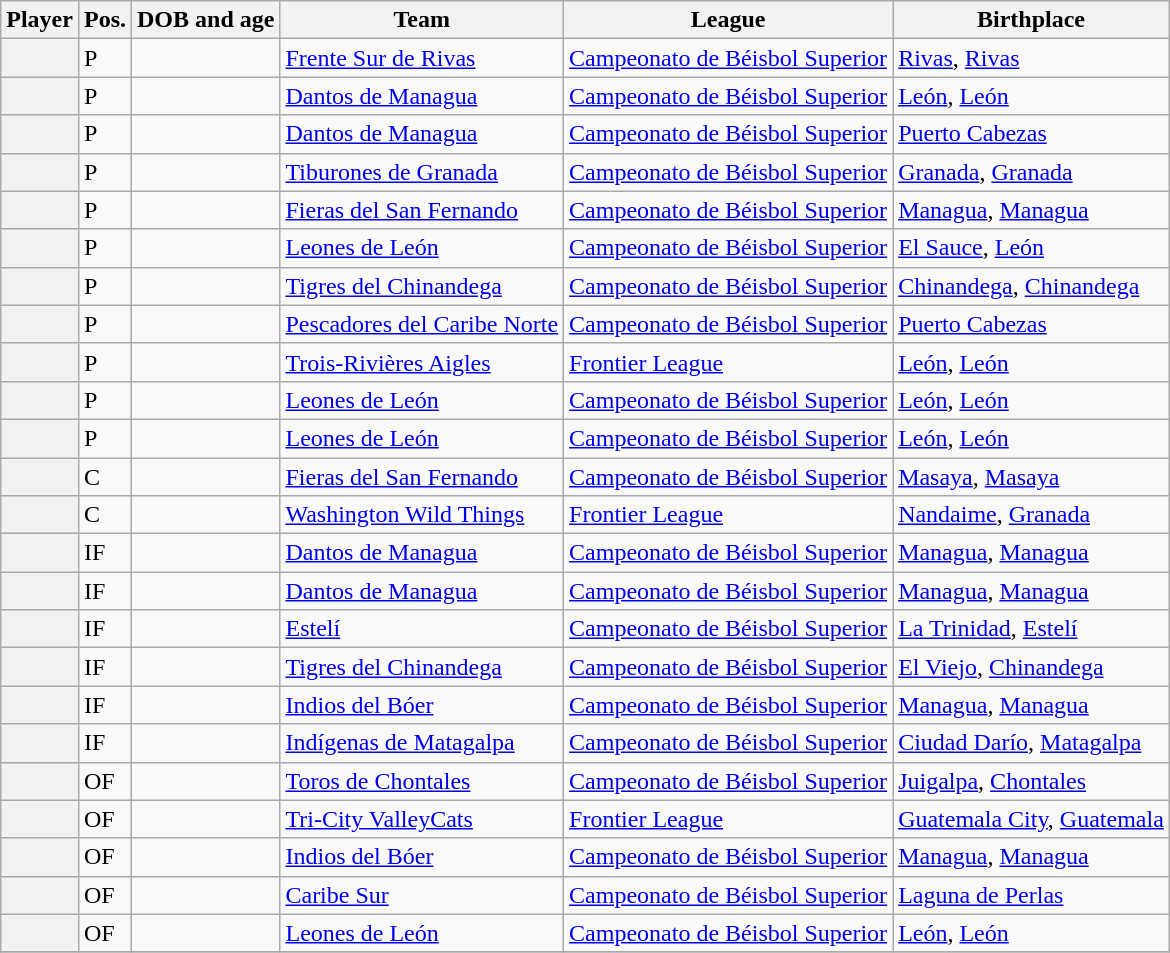<table class="wikitable sortable plainrowheaders">
<tr>
<th scope="col">Player</th>
<th scope="col">Pos.</th>
<th scope="col">DOB and age</th>
<th scope="col">Team</th>
<th scope="col">League</th>
<th scope="col">Birthplace</th>
</tr>
<tr>
<th scope="row"></th>
<td>P</td>
<td></td>
<td> <a href='#'>Frente Sur de Rivas</a></td>
<td><a href='#'>Campeonato de Béisbol Superior</a></td>
<td> <a href='#'>Rivas</a>, <a href='#'> Rivas</a></td>
</tr>
<tr>
<th scope="row"></th>
<td>P</td>
<td></td>
<td> <a href='#'>Dantos de Managua</a></td>
<td><a href='#'>Campeonato de Béisbol Superior</a></td>
<td> <a href='#'>León</a>, <a href='#'>León</a></td>
</tr>
<tr>
<th scope="row"></th>
<td>P</td>
<td></td>
<td> <a href='#'>Dantos de Managua</a></td>
<td><a href='#'>Campeonato de Béisbol Superior</a></td>
<td> <a href='#'>Puerto Cabezas</a></td>
</tr>
<tr>
<th scope="row"></th>
<td>P</td>
<td></td>
<td> <a href='#'>Tiburones de Granada</a></td>
<td><a href='#'>Campeonato de Béisbol Superior</a></td>
<td> <a href='#'>Granada</a>, <a href='#'>Granada</a></td>
</tr>
<tr>
<th scope="row"></th>
<td>P</td>
<td></td>
<td> <a href='#'>Fieras del San Fernando</a></td>
<td><a href='#'>Campeonato de Béisbol Superior</a></td>
<td> <a href='#'>Managua</a>, <a href='#'>Managua</a></td>
</tr>
<tr>
<th scope="row"></th>
<td>P</td>
<td></td>
<td> <a href='#'>Leones de León</a></td>
<td><a href='#'>Campeonato de Béisbol Superior</a></td>
<td> <a href='#'>El Sauce</a>, <a href='#'>León</a></td>
</tr>
<tr>
<th scope="row"></th>
<td>P</td>
<td></td>
<td> <a href='#'>Tigres del Chinandega</a></td>
<td><a href='#'>Campeonato de Béisbol Superior</a></td>
<td> <a href='#'>Chinandega</a>, <a href='#'>Chinandega</a></td>
</tr>
<tr>
<th scope="row"></th>
<td>P</td>
<td></td>
<td> <a href='#'>Pescadores del Caribe Norte</a></td>
<td><a href='#'>Campeonato de Béisbol Superior</a></td>
<td> <a href='#'>Puerto Cabezas</a></td>
</tr>
<tr>
<th scope="row"></th>
<td>P</td>
<td></td>
<td> <a href='#'>Trois-Rivières Aigles</a></td>
<td><a href='#'>Frontier League</a></td>
<td> <a href='#'>León</a>, <a href='#'>León</a></td>
</tr>
<tr>
<th scope="row"></th>
<td>P</td>
<td></td>
<td> <a href='#'>Leones de León</a></td>
<td><a href='#'>Campeonato de Béisbol Superior</a></td>
<td> <a href='#'>León</a>, <a href='#'>León</a></td>
</tr>
<tr>
<th scope="row"></th>
<td>P</td>
<td></td>
<td> <a href='#'>Leones de León</a></td>
<td><a href='#'>Campeonato de Béisbol Superior</a></td>
<td> <a href='#'>León</a>, <a href='#'>León</a></td>
</tr>
<tr>
<th scope="row"></th>
<td>C</td>
<td></td>
<td> <a href='#'>Fieras del San Fernando</a></td>
<td><a href='#'>Campeonato de Béisbol Superior</a></td>
<td> <a href='#'>Masaya</a>, <a href='#'>Masaya</a></td>
</tr>
<tr>
<th scope="row"></th>
<td>C</td>
<td></td>
<td> <a href='#'>Washington Wild Things</a></td>
<td><a href='#'>Frontier League</a></td>
<td> <a href='#'>Nandaime</a>, <a href='#'>Granada</a></td>
</tr>
<tr>
<th scope="row"></th>
<td>IF</td>
<td></td>
<td> <a href='#'>Dantos de Managua</a></td>
<td><a href='#'>Campeonato de Béisbol Superior</a></td>
<td> <a href='#'>Managua</a>, <a href='#'>Managua</a></td>
</tr>
<tr>
<th scope="row"></th>
<td>IF</td>
<td></td>
<td> <a href='#'>Dantos de Managua</a></td>
<td><a href='#'>Campeonato de Béisbol Superior</a></td>
<td> <a href='#'>Managua</a>, <a href='#'>Managua</a></td>
</tr>
<tr>
<th scope="row"></th>
<td>IF</td>
<td></td>
<td> <a href='#'>Estelí</a></td>
<td><a href='#'>Campeonato de Béisbol Superior</a></td>
<td> <a href='#'>La Trinidad</a>, <a href='#'>Estelí</a></td>
</tr>
<tr>
<th scope="row"></th>
<td>IF</td>
<td></td>
<td> <a href='#'>Tigres del Chinandega</a></td>
<td><a href='#'>Campeonato de Béisbol Superior</a></td>
<td> <a href='#'>El Viejo</a>, <a href='#'>Chinandega</a></td>
</tr>
<tr>
<th scope="row"></th>
<td>IF</td>
<td></td>
<td> <a href='#'>Indios del Bóer</a></td>
<td><a href='#'>Campeonato de Béisbol Superior</a></td>
<td> <a href='#'>Managua</a>, <a href='#'>Managua</a></td>
</tr>
<tr>
<th scope="row"></th>
<td>IF</td>
<td></td>
<td> <a href='#'>Indígenas de Matagalpa</a></td>
<td><a href='#'>Campeonato de Béisbol Superior</a></td>
<td> <a href='#'>Ciudad Darío</a>, <a href='#'>Matagalpa</a></td>
</tr>
<tr>
<th scope="row"></th>
<td>OF</td>
<td></td>
<td> <a href='#'>Toros de Chontales</a></td>
<td><a href='#'>Campeonato de Béisbol Superior</a></td>
<td> <a href='#'>Juigalpa</a>, <a href='#'>Chontales</a></td>
</tr>
<tr>
<th scope="row"></th>
<td>OF</td>
<td></td>
<td> <a href='#'>Tri-City ValleyCats</a></td>
<td><a href='#'>Frontier League</a></td>
<td> <a href='#'>Guatemala City</a>, <a href='#'>Guatemala</a></td>
</tr>
<tr>
<th scope="row"></th>
<td>OF</td>
<td></td>
<td> <a href='#'>Indios del Bóer</a></td>
<td><a href='#'>Campeonato de Béisbol Superior</a></td>
<td> <a href='#'>Managua</a>, <a href='#'>Managua</a></td>
</tr>
<tr>
<th scope="row"></th>
<td>OF</td>
<td></td>
<td> <a href='#'>Caribe Sur</a></td>
<td><a href='#'>Campeonato de Béisbol Superior</a></td>
<td> <a href='#'>Laguna de Perlas</a></td>
</tr>
<tr>
<th scope="row"></th>
<td>OF</td>
<td></td>
<td> <a href='#'>Leones de León</a></td>
<td><a href='#'>Campeonato de Béisbol Superior</a></td>
<td> <a href='#'>León</a>, <a href='#'>León</a></td>
</tr>
<tr>
</tr>
</table>
